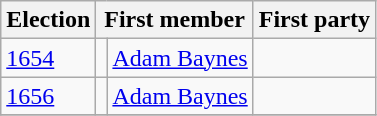<table class="wikitable">
<tr>
<th>Election</th>
<th colspan="2">First member</th>
<th>First party</th>
</tr>
<tr>
<td><a href='#'>1654</a></td>
<td style="color:inherit;background-color:"></td>
<td><a href='#'>Adam Baynes</a></td>
<td></td>
</tr>
<tr>
<td><a href='#'>1656</a></td>
<td style="color:inherit;background-color:"></td>
<td><a href='#'>Adam Baynes</a></td>
<td></td>
</tr>
<tr>
</tr>
</table>
